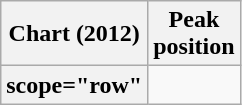<table class="wikitable sortable plainrowheaders">
<tr>
<th scope="col">Chart (2012)</th>
<th scope="col">Peak<br>position</th>
</tr>
<tr>
<th>scope="row" </th>
</tr>
</table>
